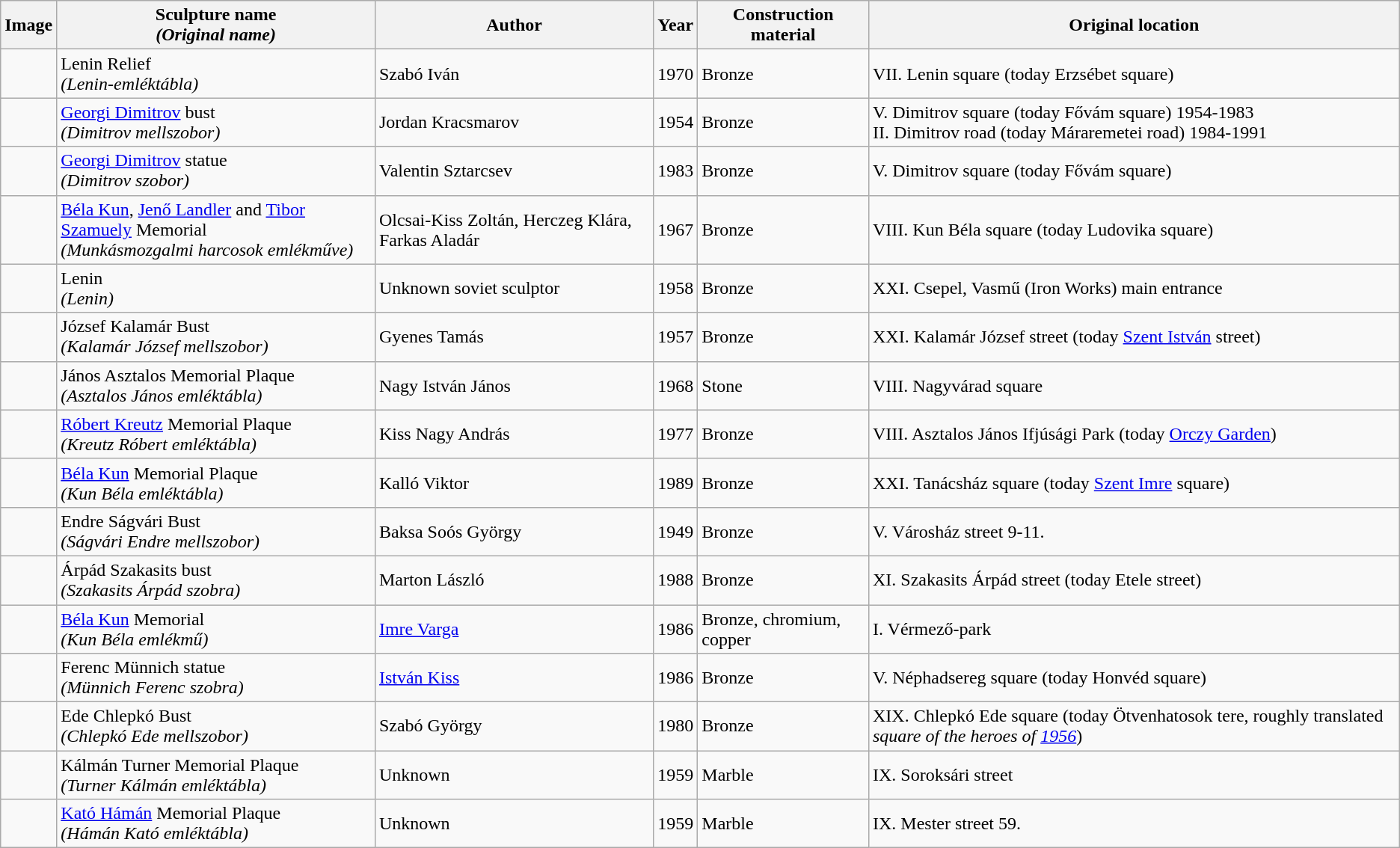<table class=wikitable>
<tr>
<th>Image</th>
<th>Sculpture name<br><em>(Original name)</em></th>
<th>Author</th>
<th>Year</th>
<th>Construction material</th>
<th>Original location</th>
</tr>
<tr>
<td></td>
<td>Lenin Relief<br><em>(Lenin-emléktábla)</em></td>
<td>Szabó Iván</td>
<td>1970</td>
<td>Bronze</td>
<td>VII. Lenin square (today Erzsébet square)</td>
</tr>
<tr>
<td></td>
<td><a href='#'>Georgi Dimitrov</a> bust<br><em>(Dimitrov mellszobor)</em></td>
<td>Jordan Kracsmarov</td>
<td>1954</td>
<td>Bronze</td>
<td>V. Dimitrov square (today Fővám square) 1954-1983<br>II. Dimitrov road (today Máraremetei road) 1984-1991</td>
</tr>
<tr>
<td></td>
<td><a href='#'>Georgi Dimitrov</a> statue<br><em>(Dimitrov szobor)</em></td>
<td>Valentin Sztarcsev</td>
<td>1983</td>
<td>Bronze</td>
<td>V. Dimitrov square (today Fővám square)</td>
</tr>
<tr>
<td></td>
<td><a href='#'>Béla Kun</a>, <a href='#'>Jenő Landler</a> and <a href='#'>Tibor Szamuely</a> Memorial<br><em>(Munkásmozgalmi harcosok emlékműve)</em></td>
<td>Olcsai-Kiss Zoltán, Herczeg Klára, Farkas Aladár</td>
<td>1967</td>
<td>Bronze</td>
<td>VIII. Kun Béla square (today Ludovika square)</td>
</tr>
<tr>
<td></td>
<td>Lenin<br><em>(Lenin)</em></td>
<td>Unknown soviet sculptor</td>
<td>1958</td>
<td>Bronze</td>
<td>XXI. Csepel, Vasmű (Iron Works) main entrance</td>
</tr>
<tr>
<td></td>
<td>József Kalamár Bust<br><em>(Kalamár József mellszobor)</em></td>
<td>Gyenes Tamás</td>
<td>1957</td>
<td>Bronze</td>
<td>XXI. Kalamár József street (today <a href='#'>Szent István</a> street)</td>
</tr>
<tr>
<td></td>
<td>János Asztalos Memorial Plaque<br><em>(Asztalos János emléktábla)</em></td>
<td>Nagy István János</td>
<td>1968</td>
<td>Stone</td>
<td>VIII. Nagyvárad square</td>
</tr>
<tr>
<td></td>
<td><a href='#'>Róbert Kreutz</a> Memorial Plaque<br><em>(Kreutz Róbert emléktábla)</em></td>
<td>Kiss Nagy András</td>
<td>1977</td>
<td>Bronze</td>
<td>VIII. Asztalos János Ifjúsági Park (today <a href='#'>Orczy Garden</a>)</td>
</tr>
<tr>
<td></td>
<td><a href='#'>Béla Kun</a> Memorial Plaque<br><em>(Kun Béla emléktábla)</em></td>
<td>Kalló Viktor</td>
<td>1989</td>
<td>Bronze</td>
<td>XXI. Tanácsház square (today <a href='#'>Szent Imre</a> square)</td>
</tr>
<tr>
<td></td>
<td>Endre Ságvári Bust<br><em>(Ságvári Endre mellszobor)</em></td>
<td>Baksa Soós György</td>
<td>1949</td>
<td>Bronze</td>
<td>V. Városház street 9-11.</td>
</tr>
<tr>
<td></td>
<td>Árpád Szakasits bust<br><em>(Szakasits Árpád szobra)</em></td>
<td>Marton László</td>
<td>1988</td>
<td>Bronze</td>
<td>XI. Szakasits Árpád street (today Etele street)</td>
</tr>
<tr>
<td></td>
<td><a href='#'>Béla Kun</a> Memorial<br><em>(Kun Béla emlékmű)</em></td>
<td><a href='#'>Imre Varga</a></td>
<td>1986</td>
<td>Bronze, chromium, copper</td>
<td>I. Vérmező-park</td>
</tr>
<tr>
<td></td>
<td>Ferenc Münnich statue<br><em>(Münnich Ferenc szobra)</em></td>
<td><a href='#'>István Kiss</a></td>
<td>1986</td>
<td>Bronze</td>
<td>V. Néphadsereg square (today Honvéd square)</td>
</tr>
<tr>
<td></td>
<td>Ede Chlepkó Bust<br><em>(Chlepkó Ede mellszobor)</em></td>
<td>Szabó György</td>
<td>1980</td>
<td>Bronze</td>
<td>XIX. Chlepkó Ede square (today Ötvenhatosok tere, roughly translated <em>square of the heroes of <a href='#'>1956</a></em>)</td>
</tr>
<tr>
<td></td>
<td>Kálmán Turner Memorial Plaque<br><em>(Turner Kálmán emléktábla)</em></td>
<td>Unknown</td>
<td>1959</td>
<td>Marble</td>
<td>IX. Soroksári street</td>
</tr>
<tr>
<td></td>
<td><a href='#'>Kató Hámán</a> Memorial Plaque<br><em>(Hámán Kató emléktábla)</em></td>
<td>Unknown</td>
<td>1959</td>
<td>Marble</td>
<td>IX. Mester street 59.</td>
</tr>
</table>
